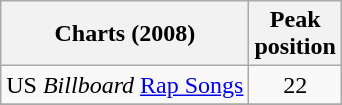<table class="wikitable sortable">
<tr>
<th>Charts (2008)</th>
<th>Peak<br>position</th>
</tr>
<tr>
<td>US <em>Billboard</em> <a href='#'>Rap Songs</a></td>
<td align="center">22</td>
</tr>
<tr>
</tr>
</table>
